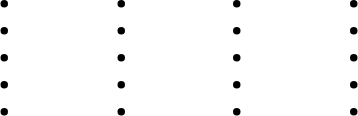<table>
<tr>
<td valign="top" width=20%><br><ul><li></li><li></li><li></li><li></li><li></li></ul></td>
<td valign="top" width=8%></td>
<td valign="top" width=20%><br><ul><li></li><li></li><li></li><li></li><li></li></ul></td>
<td valign="top" width=8%></td>
<td valign="top" width=20%><br><ul><li></li><li></li><li></li><li></li><li></li></ul></td>
<td valign="top" width=8%></td>
<td valign="top" width=20%><br><ul><li></li><li></li><li></li><li></li><li></li></ul></td>
</tr>
</table>
